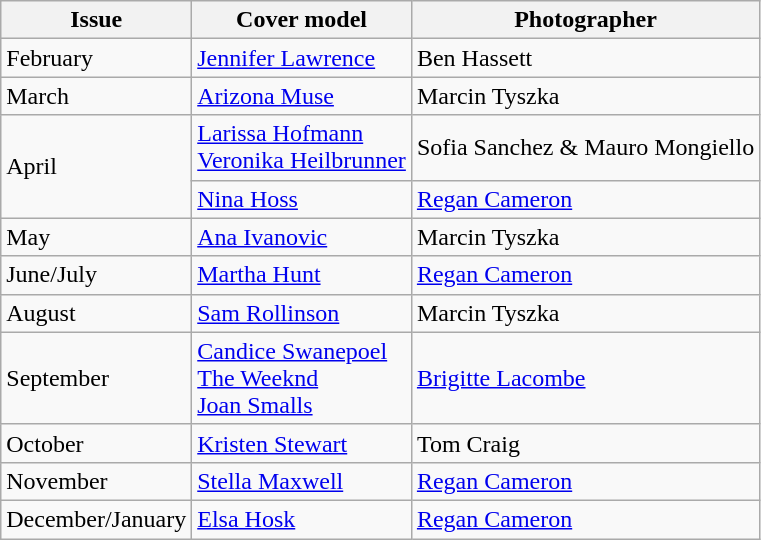<table class="sortable wikitable">
<tr>
<th>Issue</th>
<th>Cover model</th>
<th>Photographer</th>
</tr>
<tr>
<td>February</td>
<td><a href='#'>Jennifer Lawrence</a></td>
<td>Ben Hassett</td>
</tr>
<tr>
<td>March</td>
<td><a href='#'>Arizona Muse</a></td>
<td>Marcin Tyszka</td>
</tr>
<tr>
<td rowspan=2>April</td>
<td><a href='#'>Larissa Hofmann</a><br><a href='#'>Veronika Heilbrunner</a></td>
<td>Sofia Sanchez & Mauro Mongiello</td>
</tr>
<tr>
<td><a href='#'>Nina Hoss</a></td>
<td><a href='#'>Regan Cameron</a></td>
</tr>
<tr>
<td>May</td>
<td><a href='#'>Ana Ivanovic</a></td>
<td>Marcin Tyszka</td>
</tr>
<tr>
<td>June/July</td>
<td><a href='#'>Martha Hunt</a></td>
<td><a href='#'>Regan Cameron</a></td>
</tr>
<tr>
<td>August</td>
<td><a href='#'>Sam Rollinson</a></td>
<td>Marcin Tyszka</td>
</tr>
<tr>
<td>September</td>
<td><a href='#'>Candice Swanepoel</a><br><a href='#'>The Weeknd</a><br><a href='#'>Joan Smalls</a></td>
<td><a href='#'>Brigitte Lacombe</a></td>
</tr>
<tr>
<td>October</td>
<td><a href='#'>Kristen Stewart</a></td>
<td>Tom Craig</td>
</tr>
<tr>
<td>November</td>
<td><a href='#'>Stella Maxwell</a></td>
<td><a href='#'>Regan Cameron</a></td>
</tr>
<tr>
<td>December/January</td>
<td><a href='#'>Elsa Hosk</a></td>
<td><a href='#'>Regan Cameron</a></td>
</tr>
</table>
